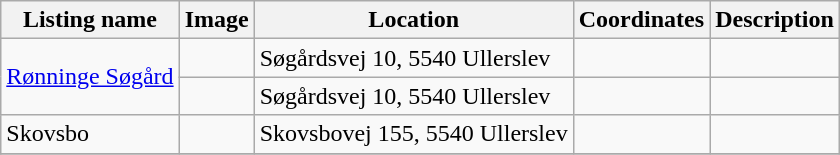<table class="wikitable sortable">
<tr>
<th>Listing name</th>
<th>Image</th>
<th>Location</th>
<th>Coordinates</th>
<th>Description</th>
</tr>
<tr>
<td rowspan="2"><a href='#'>Rønninge Søgård</a></td>
<td></td>
<td>Søgårdsvej 10, 5540 Ullerslev</td>
<td></td>
<td></td>
</tr>
<tr>
<td></td>
<td>Søgårdsvej 10, 5540 Ullerslev</td>
<td></td>
<td></td>
</tr>
<tr>
<td>Skovsbo</td>
<td></td>
<td>Skovsbovej 155, 5540 Ullerslev</td>
<td></td>
<td></td>
</tr>
<tr>
</tr>
</table>
